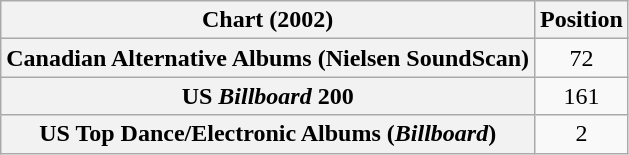<table class="wikitable sortable plainrowheaders" style="text-align:center">
<tr>
<th scope="col">Chart (2002)</th>
<th scope="col">Position</th>
</tr>
<tr>
<th scope="row">Canadian Alternative Albums (Nielsen SoundScan)</th>
<td>72</td>
</tr>
<tr>
<th scope="row">US <em>Billboard</em> 200</th>
<td>161</td>
</tr>
<tr>
<th scope="row">US Top Dance/Electronic Albums (<em>Billboard</em>)</th>
<td>2</td>
</tr>
</table>
